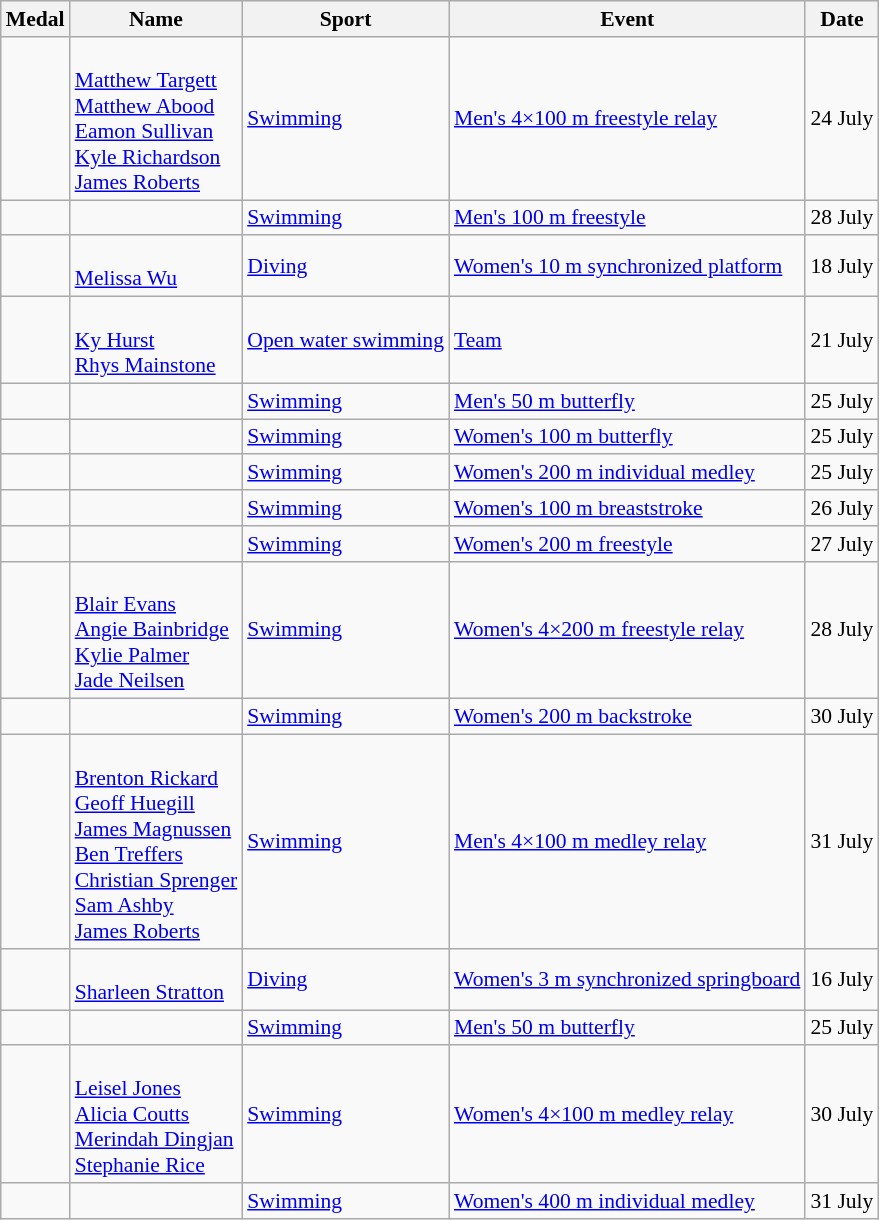<table class="wikitable sortable" style="font-size:90%">
<tr>
<th>Medal</th>
<th>Name</th>
<th>Sport</th>
<th>Event</th>
<th>Date</th>
</tr>
<tr>
<td></td>
<td><br><a href='#'>Matthew Targett</a><br><a href='#'>Matthew Abood</a><br><a href='#'>Eamon Sullivan</a><br><a href='#'>Kyle Richardson</a><br><a href='#'>James Roberts</a></td>
<td><a href='#'>Swimming</a></td>
<td><a href='#'>Men's 4×100 m freestyle relay</a></td>
<td>24 July</td>
</tr>
<tr>
<td></td>
<td></td>
<td><a href='#'>Swimming</a></td>
<td><a href='#'>Men's 100 m freestyle</a></td>
<td>28 July</td>
</tr>
<tr>
<td></td>
<td><br><a href='#'>Melissa Wu</a></td>
<td><a href='#'>Diving</a></td>
<td><a href='#'>Women's 10 m synchronized platform</a></td>
<td>18 July</td>
</tr>
<tr>
<td></td>
<td><br><a href='#'>Ky Hurst</a><br><a href='#'>Rhys Mainstone</a></td>
<td><a href='#'>Open water swimming</a></td>
<td><a href='#'>Team</a></td>
<td>21 July</td>
</tr>
<tr>
<td></td>
<td></td>
<td><a href='#'>Swimming</a></td>
<td><a href='#'>Men's 50 m butterfly</a></td>
<td>25 July</td>
</tr>
<tr>
<td></td>
<td></td>
<td><a href='#'>Swimming</a></td>
<td><a href='#'>Women's 100 m butterfly</a></td>
<td>25 July</td>
</tr>
<tr>
<td></td>
<td></td>
<td><a href='#'>Swimming</a></td>
<td><a href='#'>Women's 200 m individual medley</a></td>
<td>25 July</td>
</tr>
<tr>
<td></td>
<td></td>
<td><a href='#'>Swimming</a></td>
<td><a href='#'>Women's 100 m breaststroke</a></td>
<td>26 July</td>
</tr>
<tr>
<td></td>
<td></td>
<td><a href='#'>Swimming</a></td>
<td><a href='#'>Women's 200 m freestyle</a></td>
<td>27 July</td>
</tr>
<tr>
<td></td>
<td><br><a href='#'>Blair Evans</a><br><a href='#'>Angie Bainbridge</a><br><a href='#'>Kylie Palmer</a><br><a href='#'>Jade Neilsen</a></td>
<td><a href='#'>Swimming</a></td>
<td><a href='#'>Women's 4×200 m freestyle relay</a></td>
<td>28 July</td>
</tr>
<tr>
<td></td>
<td></td>
<td><a href='#'>Swimming</a></td>
<td><a href='#'>Women's 200 m backstroke</a></td>
<td>30 July</td>
</tr>
<tr>
<td></td>
<td><br><a href='#'>Brenton Rickard</a><br><a href='#'>Geoff Huegill</a><br><a href='#'>James Magnussen</a><br><a href='#'>Ben Treffers</a><br><a href='#'>Christian Sprenger</a><br><a href='#'>Sam Ashby</a><br><a href='#'>James Roberts</a></td>
<td><a href='#'>Swimming</a></td>
<td><a href='#'>Men's 4×100 m medley relay</a></td>
<td>31 July</td>
</tr>
<tr>
<td></td>
<td><br><a href='#'>Sharleen Stratton</a></td>
<td><a href='#'>Diving</a></td>
<td><a href='#'>Women's 3 m synchronized springboard</a></td>
<td>16 July</td>
</tr>
<tr>
<td></td>
<td></td>
<td><a href='#'>Swimming</a></td>
<td><a href='#'>Men's 50 m butterfly</a></td>
<td>25 July</td>
</tr>
<tr>
<td></td>
<td><br><a href='#'>Leisel Jones</a><br><a href='#'>Alicia Coutts</a><br><a href='#'>Merindah Dingjan</a><br><a href='#'>Stephanie Rice</a></td>
<td><a href='#'>Swimming</a></td>
<td><a href='#'>Women's 4×100 m medley relay</a></td>
<td>30 July</td>
</tr>
<tr>
<td></td>
<td></td>
<td><a href='#'>Swimming</a></td>
<td><a href='#'>Women's 400 m individual medley</a></td>
<td>31 July</td>
</tr>
</table>
